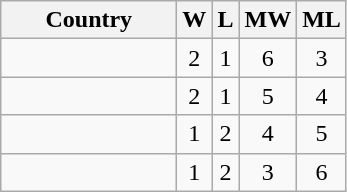<table class="wikitable sortable" style="text-align:center">
<tr>
<th width=110>Country</th>
<th>W</th>
<th>L</th>
<th>MW</th>
<th>ML</th>
</tr>
<tr>
<td align=left><strong></strong></td>
<td>2</td>
<td>1</td>
<td>6</td>
<td>3</td>
</tr>
<tr>
<td align=left></td>
<td>2</td>
<td>1</td>
<td>5</td>
<td>4</td>
</tr>
<tr>
<td align=left></td>
<td>1</td>
<td>2</td>
<td>4</td>
<td>5</td>
</tr>
<tr>
<td align=left></td>
<td>1</td>
<td>2</td>
<td>3</td>
<td>6</td>
</tr>
</table>
